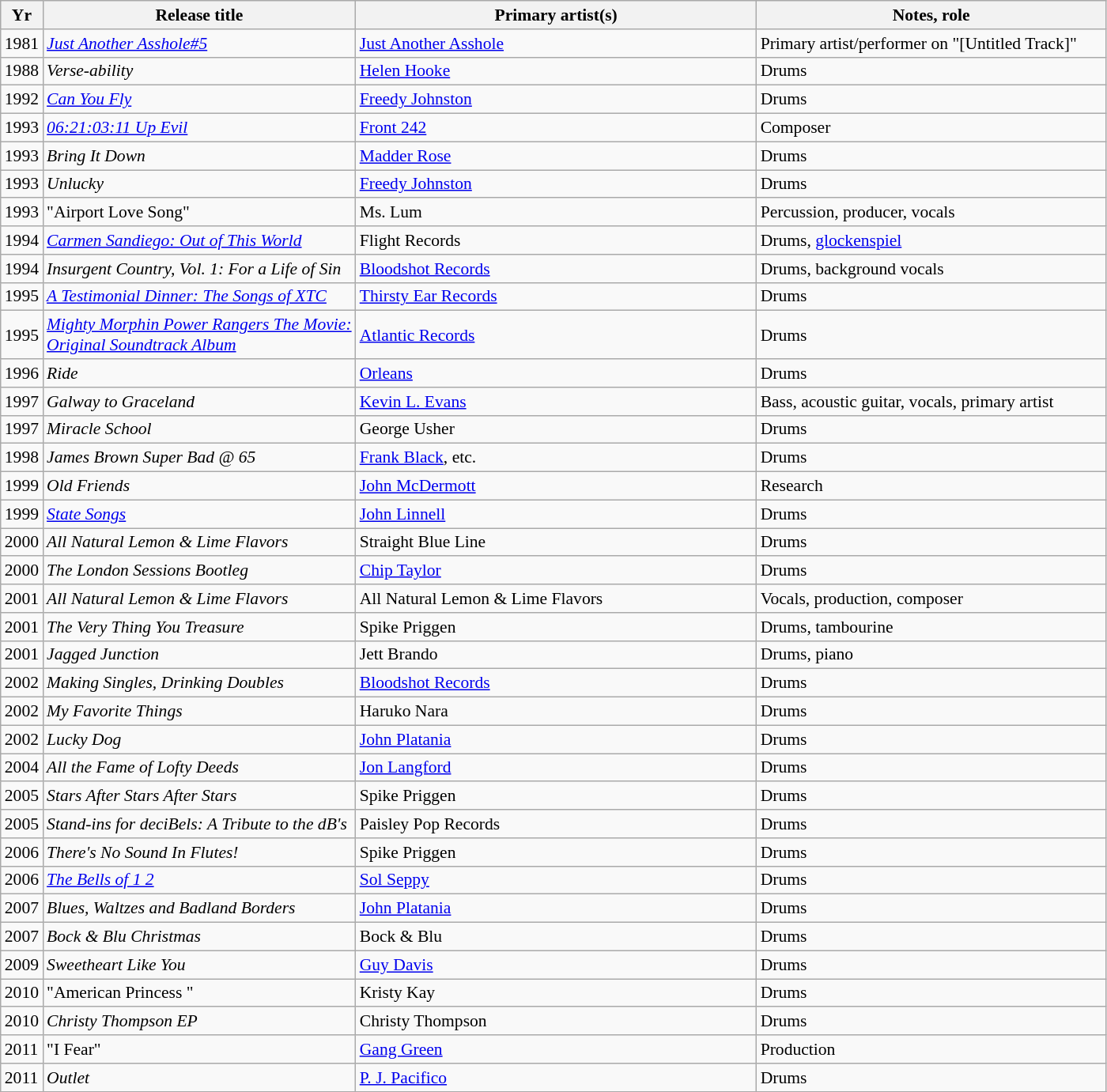<table class="wikitable sortable" style="text-align:left;font-size:90%;">
<tr>
<th>Yr</th>
<th scope="col" ">Release title</th>
<th scope="col" style="width:23em;">Primary artist(s)</th>
<th scope="col" style="width:20em;">Notes, role</th>
</tr>
<tr>
<td>1981</td>
<td><em> <a href='#'>Just Another Asshole#5</a>  </em></td>
<td><a href='#'>Just Another Asshole</a></td>
<td>Primary artist/performer on "[Untitled Track]"</td>
</tr>
<tr>
<td>1988</td>
<td><em>  Verse-ability </em></td>
<td><a href='#'>Helen Hooke</a></td>
<td>Drums</td>
</tr>
<tr>
<td>1992</td>
<td><em>  <a href='#'>Can You Fly</a> </em></td>
<td><a href='#'>Freedy Johnston</a></td>
<td>Drums</td>
</tr>
<tr>
<td>1993</td>
<td><em> <a href='#'>06:21:03:11 Up Evil</a> </em></td>
<td><a href='#'>Front 242</a></td>
<td>Composer</td>
</tr>
<tr>
<td>1993</td>
<td><em> Bring It Down  </em></td>
<td><a href='#'>Madder Rose</a></td>
<td>Drums</td>
</tr>
<tr>
<td>1993</td>
<td><em> Unlucky  </em></td>
<td><a href='#'>Freedy Johnston</a></td>
<td>Drums</td>
</tr>
<tr>
<td>1993</td>
<td>"Airport Love Song"</td>
<td>Ms. Lum</td>
<td>Percussion, producer, vocals</td>
</tr>
<tr>
<td>1994</td>
<td><em> <a href='#'>Carmen Sandiego: Out of This World</a>  </em></td>
<td>Flight Records</td>
<td>Drums, <a href='#'>glockenspiel</a></td>
</tr>
<tr>
<td>1994</td>
<td><em>  Insurgent Country, Vol. 1: For a Life of Sin </em></td>
<td><a href='#'>Bloodshot Records</a></td>
<td>Drums, background vocals</td>
</tr>
<tr>
<td>1995</td>
<td><em>  <a href='#'>A Testimonial Dinner: The Songs of XTC</a> </em></td>
<td><a href='#'>Thirsty Ear Records</a></td>
<td>Drums</td>
</tr>
<tr>
<td>1995</td>
<td><em>  <a href='#'>Mighty Morphin Power Rangers The Movie:<br>Original Soundtrack Album</a> </em></td>
<td><a href='#'>Atlantic Records</a></td>
<td>Drums</td>
</tr>
<tr>
<td>1996</td>
<td><em> Ride  </em></td>
<td><a href='#'>Orleans</a></td>
<td>Drums</td>
</tr>
<tr>
<td>1997</td>
<td><em>  Galway to Graceland </em></td>
<td><a href='#'>Kevin L. Evans</a></td>
<td>Bass, acoustic guitar, vocals, primary artist</td>
</tr>
<tr>
<td>1997</td>
<td><em>  Miracle School </em></td>
<td>George Usher</td>
<td>Drums</td>
</tr>
<tr>
<td>1998</td>
<td><em> James Brown Super Bad @ 65</em></td>
<td><a href='#'>Frank Black</a>, etc.</td>
<td>Drums</td>
</tr>
<tr>
<td>1999</td>
<td><em>  Old Friends </em></td>
<td><a href='#'>John McDermott</a></td>
<td>Research</td>
</tr>
<tr>
<td>1999</td>
<td><em> <a href='#'>State Songs</a></em></td>
<td><a href='#'>John Linnell</a></td>
<td>Drums</td>
</tr>
<tr>
<td>2000</td>
<td><em>  All Natural Lemon & Lime Flavors </em></td>
<td>Straight Blue Line</td>
<td>Drums</td>
</tr>
<tr>
<td>2000</td>
<td><em>  The London Sessions Bootleg </em></td>
<td><a href='#'>Chip Taylor</a></td>
<td>Drums</td>
</tr>
<tr>
<td>2001</td>
<td><em>  All Natural Lemon & Lime Flavors </em></td>
<td>All Natural Lemon & Lime Flavors</td>
<td>Vocals, production, composer</td>
</tr>
<tr>
<td>2001</td>
<td><em>  The Very Thing You Treasure </em></td>
<td>Spike Priggen</td>
<td>Drums, tambourine</td>
</tr>
<tr>
<td>2001</td>
<td><em>  Jagged Junction </em></td>
<td>Jett Brando</td>
<td>Drums, piano</td>
</tr>
<tr>
<td>2002</td>
<td><em>  Making Singles, Drinking Doubles </em></td>
<td><a href='#'>Bloodshot Records</a></td>
<td>Drums</td>
</tr>
<tr>
<td>2002</td>
<td><em>  My Favorite Things </em></td>
<td>Haruko Nara</td>
<td>Drums</td>
</tr>
<tr>
<td>2002</td>
<td><em>  Lucky Dog </em></td>
<td><a href='#'>John Platania</a></td>
<td>Drums</td>
</tr>
<tr>
<td>2004</td>
<td><em> All the Fame of Lofty Deeds  </em></td>
<td><a href='#'>Jon Langford</a></td>
<td>Drums</td>
</tr>
<tr>
<td>2005</td>
<td><em>  Stars After Stars After Stars </em></td>
<td>Spike Priggen</td>
<td>Drums</td>
</tr>
<tr>
<td>2005</td>
<td><em>  Stand-ins for deciBels: A Tribute to the dB's </em></td>
<td>Paisley Pop Records</td>
<td>Drums</td>
</tr>
<tr>
<td>2006</td>
<td><em>  There's No Sound In Flutes! </em></td>
<td>Spike Priggen</td>
<td>Drums</td>
</tr>
<tr>
<td>2006</td>
<td><em>  <a href='#'>The Bells of 1 2</a> </em></td>
<td><a href='#'>Sol Seppy</a></td>
<td>Drums</td>
</tr>
<tr>
<td>2007</td>
<td><em>  Blues, Waltzes and Badland Borders </em></td>
<td><a href='#'>John Platania</a></td>
<td>Drums</td>
</tr>
<tr>
<td>2007</td>
<td><em>  Bock & Blu Christmas </em></td>
<td>Bock & Blu</td>
<td>Drums</td>
</tr>
<tr>
<td>2009</td>
<td><em> Sweetheart Like You  </em></td>
<td><a href='#'>Guy Davis</a></td>
<td>Drums</td>
</tr>
<tr>
<td>2010</td>
<td>"American Princess "</td>
<td>Kristy Kay</td>
<td>Drums</td>
</tr>
<tr>
<td>2010</td>
<td><em>   Christy Thompson EP</em></td>
<td>Christy Thompson</td>
<td>Drums</td>
</tr>
<tr>
<td>2011</td>
<td>"I Fear"</td>
<td><a href='#'>Gang Green</a></td>
<td>Production</td>
</tr>
<tr>
<td>2011</td>
<td><em> Outlet  </em></td>
<td><a href='#'>P. J. Pacifico</a></td>
<td>Drums</td>
</tr>
<tr>
</tr>
</table>
